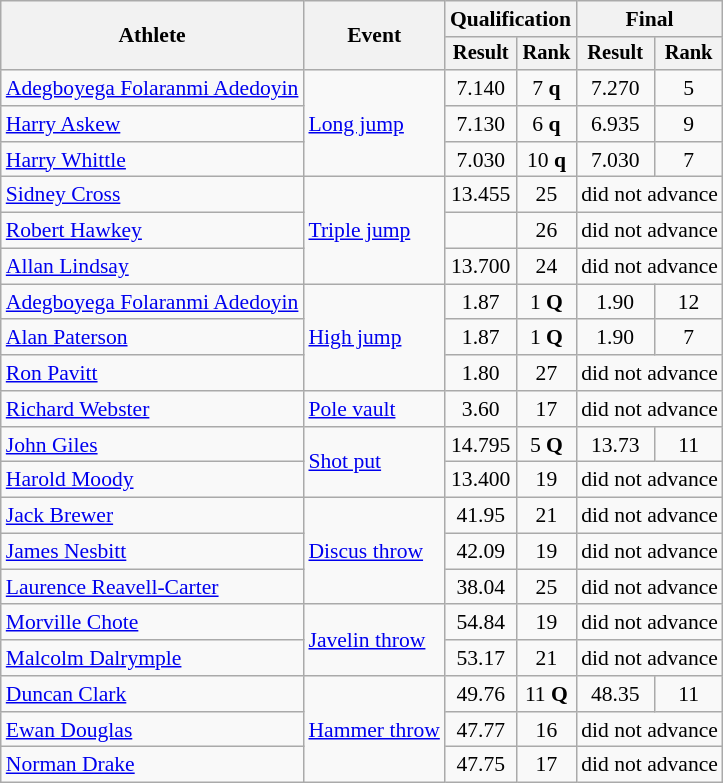<table class=wikitable style=font-size:90%;text-align:center>
<tr>
<th rowspan=2>Athlete</th>
<th rowspan=2>Event</th>
<th colspan=2>Qualification</th>
<th colspan=2>Final</th>
</tr>
<tr style=font-size:95%>
<th>Result</th>
<th>Rank</th>
<th>Result</th>
<th>Rank</th>
</tr>
<tr>
<td align=left><a href='#'>Adegboyega Folaranmi Adedoyin</a></td>
<td align=left rowspan=3><a href='#'>Long jump</a></td>
<td>7.140</td>
<td>7 <strong>q</strong></td>
<td>7.270</td>
<td>5</td>
</tr>
<tr>
<td align=left><a href='#'>Harry Askew</a></td>
<td>7.130</td>
<td>6 <strong>q</strong></td>
<td>6.935</td>
<td>9</td>
</tr>
<tr>
<td align=left><a href='#'>Harry Whittle</a></td>
<td>7.030</td>
<td>10 <strong>q</strong></td>
<td>7.030</td>
<td>7</td>
</tr>
<tr>
<td align=left><a href='#'>Sidney Cross</a></td>
<td align=left rowspan=3><a href='#'>Triple jump</a></td>
<td>13.455</td>
<td>25</td>
<td colspan=2>did not advance</td>
</tr>
<tr>
<td align=left><a href='#'>Robert Hawkey</a></td>
<td></td>
<td>26</td>
<td colspan=2>did not advance</td>
</tr>
<tr>
<td align=left><a href='#'>Allan Lindsay</a></td>
<td>13.700</td>
<td>24</td>
<td colspan=2>did not advance</td>
</tr>
<tr>
<td align=left><a href='#'>Adegboyega Folaranmi Adedoyin</a></td>
<td align=left rowspan=3><a href='#'>High jump</a></td>
<td>1.87</td>
<td>1 <strong>Q</strong></td>
<td>1.90</td>
<td>12</td>
</tr>
<tr>
<td align=left><a href='#'>Alan Paterson</a></td>
<td>1.87</td>
<td>1 <strong>Q</strong></td>
<td>1.90</td>
<td>7</td>
</tr>
<tr>
<td align=left><a href='#'>Ron Pavitt</a></td>
<td>1.80</td>
<td>27</td>
<td colspan=2>did not advance</td>
</tr>
<tr>
<td align=left><a href='#'>Richard Webster</a></td>
<td align=left><a href='#'>Pole vault</a></td>
<td>3.60</td>
<td>17</td>
<td colspan=2>did not advance</td>
</tr>
<tr>
<td align=left><a href='#'>John Giles</a></td>
<td align=left rowspan=2><a href='#'>Shot put</a></td>
<td>14.795</td>
<td>5 <strong>Q</strong></td>
<td>13.73</td>
<td>11</td>
</tr>
<tr>
<td align=left><a href='#'>Harold Moody</a></td>
<td>13.400</td>
<td>19</td>
<td colspan=2>did not advance</td>
</tr>
<tr>
<td align=left><a href='#'>Jack Brewer</a></td>
<td align=left rowspan=3><a href='#'>Discus throw</a></td>
<td>41.95</td>
<td>21</td>
<td colspan=2>did not advance</td>
</tr>
<tr>
<td align=left><a href='#'>James Nesbitt</a></td>
<td>42.09</td>
<td>19</td>
<td colspan=2>did not advance</td>
</tr>
<tr>
<td align=left><a href='#'>Laurence Reavell-Carter</a></td>
<td>38.04</td>
<td>25</td>
<td colspan=2>did not advance</td>
</tr>
<tr>
<td align=left><a href='#'>Morville Chote</a></td>
<td align=left rowspan=2><a href='#'>Javelin throw</a></td>
<td>54.84</td>
<td>19</td>
<td colspan=2>did not advance</td>
</tr>
<tr>
<td align=left><a href='#'>Malcolm Dalrymple</a></td>
<td>53.17</td>
<td>21</td>
<td colspan=2>did not advance</td>
</tr>
<tr>
<td align=left><a href='#'>Duncan Clark</a></td>
<td align=left rowspan=3><a href='#'>Hammer throw</a></td>
<td>49.76</td>
<td>11 <strong>Q</strong></td>
<td>48.35</td>
<td>11</td>
</tr>
<tr>
<td align=left><a href='#'>Ewan Douglas</a></td>
<td>47.77</td>
<td>16</td>
<td colspan=2>did not advance</td>
</tr>
<tr>
<td align=left><a href='#'>Norman Drake</a></td>
<td>47.75</td>
<td>17</td>
<td colspan=2>did not advance</td>
</tr>
</table>
